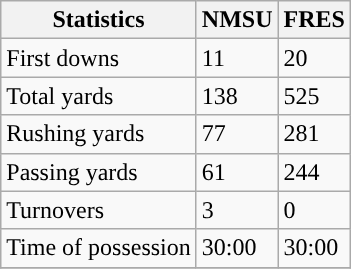<table class="wikitable" style="float: left;">
<tr>
<th>Statistics</th>
<th>NMSU</th>
<th>FRES</th>
</tr>
<tr>
<td>First downs</td>
<td>11</td>
<td>20</td>
</tr>
<tr>
<td>Total yards</td>
<td>138</td>
<td>525</td>
</tr>
<tr>
<td>Rushing yards</td>
<td>77</td>
<td>281</td>
</tr>
<tr>
<td>Passing yards</td>
<td>61</td>
<td>244</td>
</tr>
<tr>
<td>Turnovers</td>
<td>3</td>
<td>0</td>
</tr>
<tr>
<td>Time of possession</td>
<td>30:00</td>
<td>30:00</td>
</tr>
<tr>
</tr>
</table>
